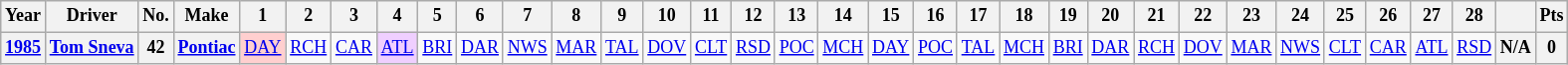<table class="wikitable" style="text-align:center; font-size:75%">
<tr>
<th>Year</th>
<th>Driver</th>
<th>No.</th>
<th>Make</th>
<th>1</th>
<th>2</th>
<th>3</th>
<th>4</th>
<th>5</th>
<th>6</th>
<th>7</th>
<th>8</th>
<th>9</th>
<th>10</th>
<th>11</th>
<th>12</th>
<th>13</th>
<th>14</th>
<th>15</th>
<th>16</th>
<th>17</th>
<th>18</th>
<th>19</th>
<th>20</th>
<th>21</th>
<th>22</th>
<th>23</th>
<th>24</th>
<th>25</th>
<th>26</th>
<th>27</th>
<th>28</th>
<th></th>
<th>Pts</th>
</tr>
<tr>
<th><a href='#'>1985</a></th>
<th><a href='#'>Tom Sneva</a></th>
<th>42</th>
<th><a href='#'>Pontiac</a></th>
<td style="background:#FFCFCF;"><a href='#'>DAY</a><br></td>
<td><a href='#'>RCH</a></td>
<td><a href='#'>CAR</a></td>
<td style="background:#EFCFFF;"><a href='#'>ATL</a><br></td>
<td><a href='#'>BRI</a></td>
<td><a href='#'>DAR</a></td>
<td><a href='#'>NWS</a></td>
<td><a href='#'>MAR</a></td>
<td><a href='#'>TAL</a></td>
<td><a href='#'>DOV</a></td>
<td><a href='#'>CLT</a></td>
<td><a href='#'>RSD</a></td>
<td><a href='#'>POC</a></td>
<td><a href='#'>MCH</a></td>
<td><a href='#'>DAY</a></td>
<td><a href='#'>POC</a></td>
<td><a href='#'>TAL</a></td>
<td><a href='#'>MCH</a></td>
<td><a href='#'>BRI</a></td>
<td><a href='#'>DAR</a></td>
<td><a href='#'>RCH</a></td>
<td><a href='#'>DOV</a></td>
<td><a href='#'>MAR</a></td>
<td><a href='#'>NWS</a></td>
<td><a href='#'>CLT</a></td>
<td><a href='#'>CAR</a></td>
<td><a href='#'>ATL</a></td>
<td><a href='#'>RSD</a></td>
<th>N/A</th>
<th>0</th>
</tr>
</table>
